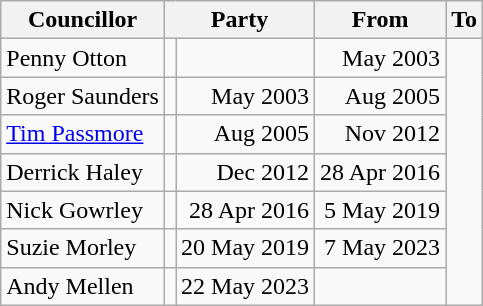<table class=wikitable>
<tr>
<th>Councillor</th>
<th colspan=2>Party</th>
<th>From</th>
<th>To</th>
</tr>
<tr>
<td>Penny Otton</td>
<td></td>
<td></td>
<td align=right>May 2003</td>
</tr>
<tr>
<td>Roger Saunders</td>
<td></td>
<td align=right>May 2003</td>
<td align=right>Aug 2005</td>
</tr>
<tr>
<td><a href='#'>Tim Passmore</a></td>
<td></td>
<td align=right>Aug 2005</td>
<td align=right>Nov 2012</td>
</tr>
<tr>
<td>Derrick Haley</td>
<td></td>
<td align=right>Dec 2012</td>
<td align=right>28 Apr 2016</td>
</tr>
<tr>
<td>Nick Gowrley</td>
<td></td>
<td align=right>28 Apr 2016</td>
<td align=right>5 May 2019</td>
</tr>
<tr>
<td>Suzie Morley</td>
<td></td>
<td align=right>20 May 2019</td>
<td align=right>7 May 2023</td>
</tr>
<tr>
<td>Andy Mellen</td>
<td></td>
<td align=right>22 May 2023</td>
<td align=right></td>
</tr>
</table>
